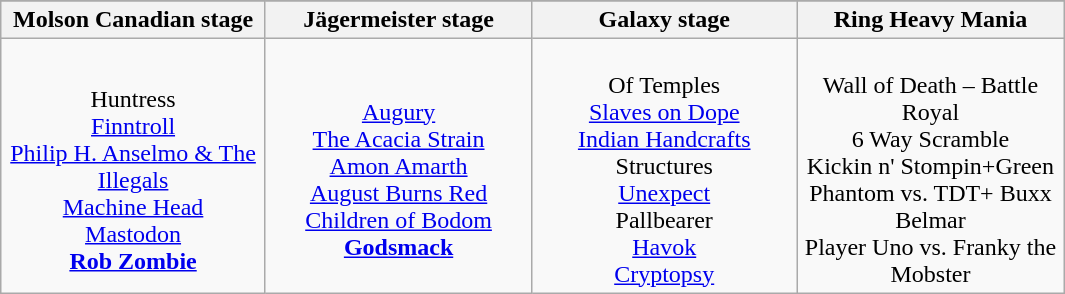<table class="wikitable" style="text-align:center; vertical-align:top; width:710px">
<tr>
</tr>
<tr>
<th>Molson Canadian stage</th>
<th>Jägermeister stage</th>
<th>Galaxy stage</th>
<th>Ring Heavy Mania</th>
</tr>
<tr>
<td style="width:175px;"><br>Huntress<br>
<a href='#'>Finntroll</a><br>
<a href='#'>Philip H. Anselmo & The Illegals</a><br>
<a href='#'>Machine Head</a><br>
<a href='#'>Mastodon</a><br>
<strong><a href='#'>Rob Zombie</a></strong></td>
<td style="width:175px;"><br><a href='#'>Augury</a><br>
<a href='#'>The Acacia Strain</a><br>
<a href='#'>Amon Amarth</a><br>
<a href='#'>August Burns Red</a><br>
<a href='#'>Children of Bodom</a><br>
<strong><a href='#'>Godsmack</a></strong></td>
<td style="width:175px;"><br>Of Temples<br>
<a href='#'>Slaves on Dope</a><br>
<a href='#'>Indian Handcrafts</a><br>
Structures<br>
<a href='#'>Unexpect</a><br>
Pallbearer<br>
<a href='#'>Havok</a><br>
<a href='#'>Cryptopsy</a></td>
<td style="width:175px;"><br>Wall of Death – Battle Royal<br>
6 Way Scramble<br>
Kickin n' Stompin+Green Phantom vs. TDT+ Buxx Belmar<br>
Player Uno vs. Franky the Mobster</td>
</tr>
</table>
